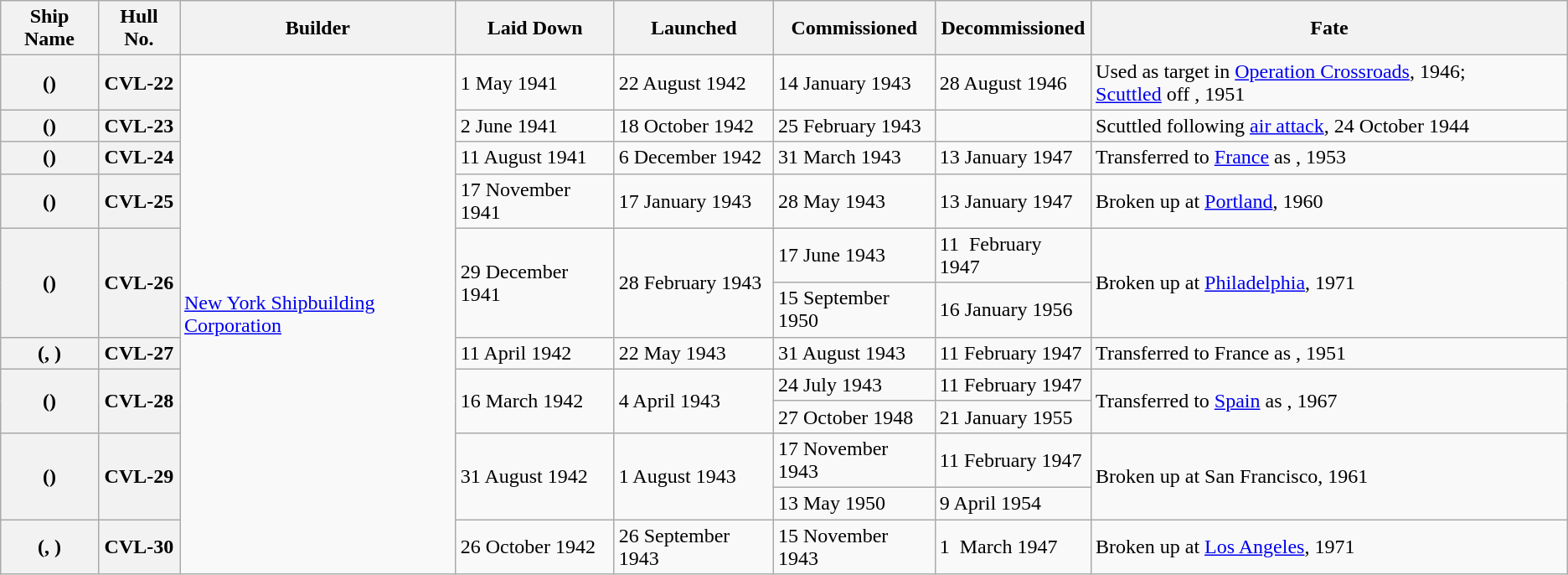<table class="sortable wikitable plainrowheaders">
<tr>
<th scope="col">Ship Name</th>
<th scope="col">Hull No.</th>
<th scope="col">Builder</th>
<th scope="col">Laid Down</th>
<th scope="col">Launched</th>
<th scope="col">Commissioned</th>
<th scope="col">Decommissioned</th>
<th scope="col">Fate</th>
</tr>
<tr>
<th scope="row"> ()</th>
<th scope="row" style="white-space: nowrap;">CVL-22</th>
<td rowspan=12><a href='#'>New York Shipbuilding Corporation</a></td>
<td>1 May 1941</td>
<td>22 August 1942</td>
<td>14 January 1943</td>
<td>28 August 1946</td>
<td>Used as target in <a href='#'>Operation Crossroads</a>, 1946; <a href='#'>Scuttled</a> off , 1951</td>
</tr>
<tr>
<th scope="row"> ()</th>
<th scope="row">CVL-23</th>
<td>2 June 1941</td>
<td>18 October 1942</td>
<td>25 February 1943</td>
<td></td>
<td>Scuttled following <a href='#'>air attack</a>, 24 October 1944</td>
</tr>
<tr>
<th scope="row"> ()</th>
<th scope="row">CVL-24</th>
<td>11 August 1941</td>
<td>6 December 1942</td>
<td>31 March 1943</td>
<td>13 January 1947</td>
<td>Transferred to <a href='#'>France</a> as , 1953</td>
</tr>
<tr>
<th scope="row"> ()</th>
<th scope="row">CVL-25</th>
<td>17 November 1941</td>
<td>17 January 1943</td>
<td>28 May 1943</td>
<td>13 January 1947</td>
<td>Broken up at <a href='#'>Portland</a>, 1960</td>
</tr>
<tr>
<th scope="row" rowspan=2> ()</th>
<th scope="row" rowspan=2>CVL-26</th>
<td rowspan=2>29 December 1941</td>
<td rowspan=2>28 February 1943</td>
<td>17 June 1943</td>
<td>11  February 1947</td>
<td rowspan=2>Broken up at <a href='#'>Philadelphia</a>, 1971</td>
</tr>
<tr>
<td>15 September 1950</td>
<td>16 January 1956</td>
</tr>
<tr>
<th scope="row"> (, )</th>
<th scope="row">CVL-27</th>
<td>11 April 1942</td>
<td>22 May 1943</td>
<td>31 August 1943</td>
<td>11 February 1947</td>
<td>Transferred to France as , 1951</td>
</tr>
<tr>
<th scope="row" rowspan=2> ()</th>
<th scope="row" rowspan=2>CVL-28</th>
<td rowspan=2>16 March 1942</td>
<td rowspan=2>4 April 1943</td>
<td>24 July 1943</td>
<td>11 February 1947</td>
<td rowspan=2>Transferred to <a href='#'>Spain</a> as , 1967</td>
</tr>
<tr>
<td>27 October 1948</td>
<td>21 January 1955</td>
</tr>
<tr>
<th scope="row" rowspan=2> ()</th>
<th scope="row" rowspan=2>CVL-29</th>
<td rowspan=2>31 August 1942</td>
<td rowspan=2>1 August 1943</td>
<td>17 November 1943</td>
<td>11 February 1947</td>
<td rowspan=2>Broken up at San Francisco, 1961</td>
</tr>
<tr>
<td>13 May 1950</td>
<td>9 April 1954</td>
</tr>
<tr>
<th scope="row"> (, )</th>
<th scope="row">CVL-30</th>
<td>26 October 1942</td>
<td>26 September 1943</td>
<td>15 November 1943</td>
<td>1  March 1947</td>
<td>Broken up at <a href='#'>Los Angeles</a>, 1971</td>
</tr>
</table>
